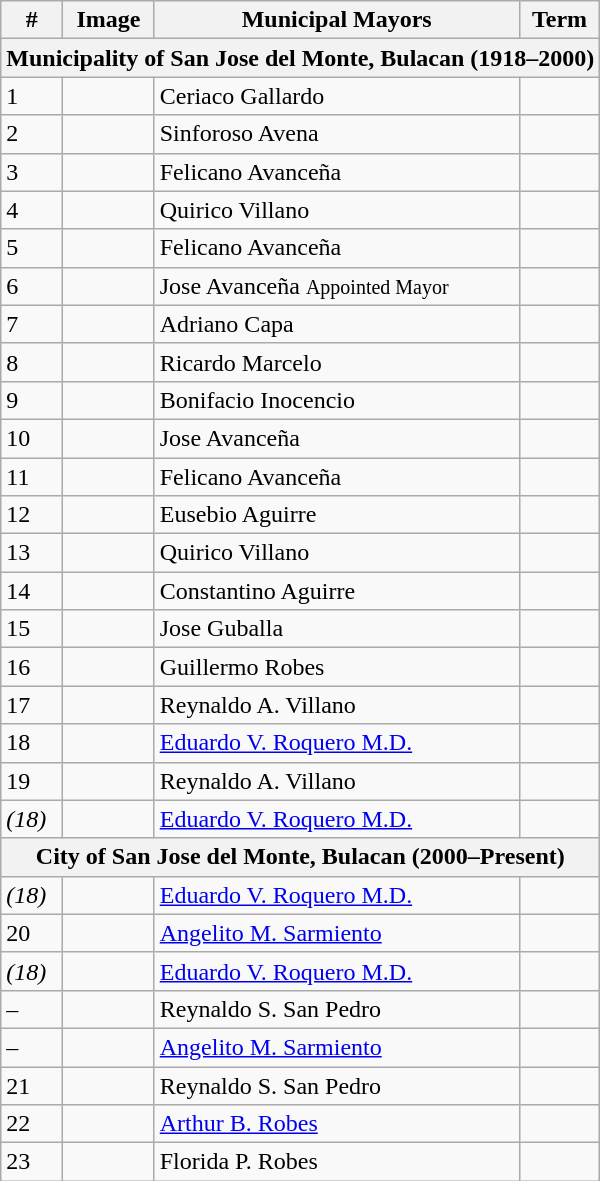<table class="wikitable">
<tr>
<th>#</th>
<th>Image</th>
<th>Municipal Mayors</th>
<th>Term</th>
</tr>
<tr>
<th colspan=4>Municipality of San Jose del Monte, Bulacan (1918–2000)</th>
</tr>
<tr>
<td>1</td>
<td></td>
<td>Ceriaco Gallardo</td>
<td></td>
</tr>
<tr>
<td>2</td>
<td></td>
<td>Sinforoso Avena</td>
<td></td>
</tr>
<tr>
<td>3</td>
<td></td>
<td>Felicano Avanceña</td>
<td></td>
</tr>
<tr>
<td>4</td>
<td></td>
<td>Quirico Villano</td>
<td></td>
</tr>
<tr>
<td>5</td>
<td></td>
<td>Felicano Avanceña</td>
<td></td>
</tr>
<tr>
<td>6</td>
<td></td>
<td>Jose Avanceña <small>Appointed Mayor</small></td>
<td></td>
</tr>
<tr>
<td>7</td>
<td></td>
<td>Adriano Capa</td>
<td></td>
</tr>
<tr>
<td>8</td>
<td></td>
<td>Ricardo Marcelo</td>
<td></td>
</tr>
<tr>
<td>9</td>
<td></td>
<td>Bonifacio Inocencio</td>
<td></td>
</tr>
<tr>
<td>10</td>
<td></td>
<td>Jose Avanceña</td>
<td></td>
</tr>
<tr>
<td>11</td>
<td></td>
<td>Felicano Avanceña</td>
<td></td>
</tr>
<tr>
<td>12</td>
<td></td>
<td>Eusebio Aguirre</td>
<td></td>
</tr>
<tr>
<td>13</td>
<td></td>
<td>Quirico Villano</td>
<td></td>
</tr>
<tr>
<td>14</td>
<td></td>
<td>Constantino Aguirre</td>
<td></td>
</tr>
<tr>
<td>15</td>
<td></td>
<td>Jose Guballa</td>
<td></td>
</tr>
<tr>
<td>16</td>
<td></td>
<td>Guillermo Robes</td>
<td></td>
</tr>
<tr>
<td>17</td>
<td></td>
<td>Reynaldo A. Villano</td>
<td></td>
</tr>
<tr>
<td>18</td>
<td></td>
<td><a href='#'>Eduardo V. Roquero M.D.</a></td>
<td></td>
</tr>
<tr>
<td>19</td>
<td></td>
<td>Reynaldo A. Villano</td>
<td></td>
</tr>
<tr>
<td><em>(18)</em></td>
<td></td>
<td><a href='#'>Eduardo V. Roquero M.D.</a></td>
<td></td>
</tr>
<tr>
<th colspan=4>City of San Jose del Monte, Bulacan (2000–Present)</th>
</tr>
<tr>
<td><em>(18)</em></td>
<td></td>
<td><a href='#'>Eduardo V. Roquero M.D.</a></td>
<td></td>
</tr>
<tr>
<td>20</td>
<td></td>
<td><a href='#'>Angelito M. Sarmiento</a></td>
<td></td>
</tr>
<tr>
<td><em>(18)</em></td>
<td></td>
<td><a href='#'>Eduardo V. Roquero M.D.</a></td>
<td></td>
</tr>
<tr>
<td>–</td>
<td></td>
<td>Reynaldo S. San Pedro</td>
<td></td>
</tr>
<tr>
<td>–</td>
<td></td>
<td><a href='#'>Angelito M. Sarmiento</a></td>
<td></td>
</tr>
<tr>
<td>21</td>
<td></td>
<td>Reynaldo S. San Pedro</td>
<td></td>
</tr>
<tr>
<td>22</td>
<td></td>
<td><a href='#'>Arthur B. Robes</a></td>
<td></td>
</tr>
<tr>
<td>23</td>
<td></td>
<td>Florida P. Robes</td>
<td></td>
</tr>
</table>
